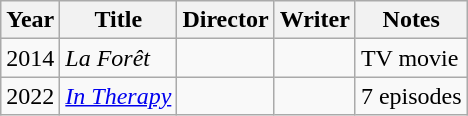<table class="wikitable">
<tr>
<th>Year</th>
<th>Title</th>
<th>Director</th>
<th>Writer</th>
<th>Notes</th>
</tr>
<tr>
<td>2014</td>
<td><em>La Forêt</em></td>
<td></td>
<td></td>
<td>TV movie</td>
</tr>
<tr>
<td>2022</td>
<td><em><a href='#'>In Therapy</a></em></td>
<td></td>
<td></td>
<td>7 episodes</td>
</tr>
</table>
